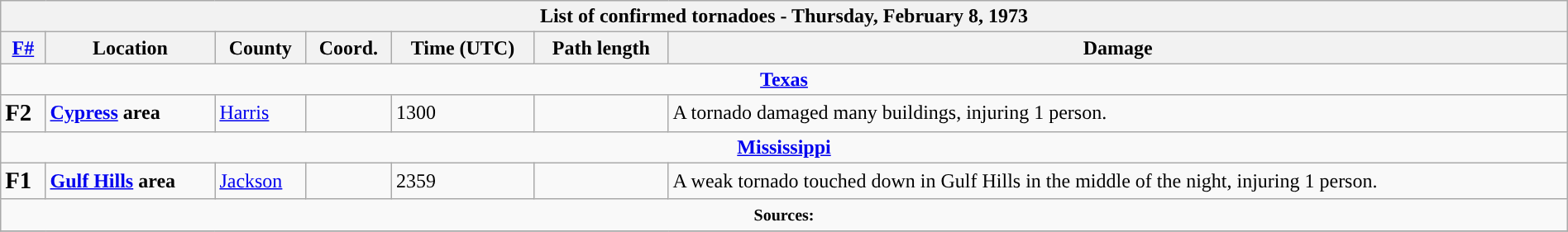<table class="wikitable collapsible" width="100%">
<tr>
<th colspan="7">List of confirmed tornadoes - Thursday, February 8, 1973</th>
</tr>
<tr>
<th><a href='#'>F#</a></th>
<th>Location</th>
<th>County</th>
<th>Coord.</th>
<th>Time (UTC)</th>
<th>Path length</th>
<th>Damage</th>
</tr>
<tr>
<td colspan="7" align=center><strong><a href='#'>Texas</a></strong></td>
</tr>
<tr>
<td><big><strong>F2</strong></big></td>
<td><strong><a href='#'>Cypress</a> area</strong></td>
<td><a href='#'>Harris</a></td>
<td></td>
<td>1300</td>
<td></td>
<td>A tornado damaged many buildings, injuring 1 person.</td>
</tr>
<tr>
<td colspan="7" align=center><strong><a href='#'>Mississippi</a></strong></td>
</tr>
<tr>
<td><big><strong>F1</strong></big></td>
<td><strong><a href='#'>Gulf Hills</a> area</strong></td>
<td><a href='#'>Jackson</a></td>
<td></td>
<td>2359</td>
<td></td>
<td>A weak tornado touched down in Gulf Hills in the middle of the night, injuring 1 person.</td>
</tr>
<tr>
<td colspan="7" align=center><small><strong>Sources:</strong> </small></td>
</tr>
<tr>
</tr>
</table>
